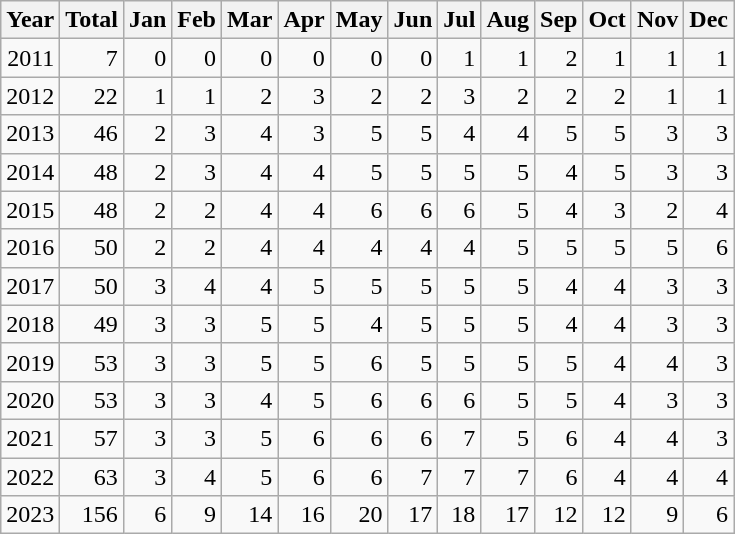<table class="wikitable" style="text-align:right;">
<tr>
<th>Year</th>
<th>Total</th>
<th>Jan</th>
<th>Feb</th>
<th>Mar</th>
<th>Apr</th>
<th>May</th>
<th>Jun</th>
<th>Jul</th>
<th>Aug</th>
<th>Sep</th>
<th>Oct</th>
<th>Nov</th>
<th>Dec</th>
</tr>
<tr align=right>
<td>2011</td>
<td>7</td>
<td>0</td>
<td>0</td>
<td>0</td>
<td>0</td>
<td>0</td>
<td>0</td>
<td>1</td>
<td>1</td>
<td>2</td>
<td>1</td>
<td>1</td>
<td>1</td>
</tr>
<tr align=right>
<td>2012</td>
<td>22</td>
<td>1</td>
<td>1</td>
<td>2</td>
<td>3</td>
<td>2</td>
<td>2</td>
<td>3</td>
<td>2</td>
<td>2</td>
<td>2</td>
<td>1</td>
<td>1</td>
</tr>
<tr align=right>
<td>2013</td>
<td>46</td>
<td>2</td>
<td>3</td>
<td>4</td>
<td>3</td>
<td>5</td>
<td>5</td>
<td>4</td>
<td>4</td>
<td>5</td>
<td>5</td>
<td>3</td>
<td>3</td>
</tr>
<tr align=right>
<td>2014</td>
<td>48</td>
<td>2</td>
<td>3</td>
<td>4</td>
<td>4</td>
<td>5</td>
<td>5</td>
<td>5</td>
<td>5</td>
<td>4</td>
<td>5</td>
<td>3</td>
<td>3</td>
</tr>
<tr align=right>
<td>2015</td>
<td>48</td>
<td>2</td>
<td>2</td>
<td>4</td>
<td>4</td>
<td>6</td>
<td>6</td>
<td>6</td>
<td>5</td>
<td>4</td>
<td>3</td>
<td>2</td>
<td>4</td>
</tr>
<tr align=right>
<td>2016</td>
<td>50</td>
<td>2</td>
<td>2</td>
<td>4</td>
<td>4</td>
<td>4</td>
<td>4</td>
<td>4</td>
<td>5</td>
<td>5</td>
<td>5</td>
<td>5</td>
<td>6</td>
</tr>
<tr align=right>
<td>2017</td>
<td>50</td>
<td>3</td>
<td>4</td>
<td>4</td>
<td>5</td>
<td>5</td>
<td>5</td>
<td>5</td>
<td>5</td>
<td>4</td>
<td>4</td>
<td>3</td>
<td>3</td>
</tr>
<tr align=right>
<td>2018</td>
<td>49</td>
<td>3</td>
<td>3</td>
<td>5</td>
<td>5</td>
<td>4</td>
<td>5</td>
<td>5</td>
<td>5</td>
<td>4</td>
<td>4</td>
<td>3</td>
<td>3</td>
</tr>
<tr align=right>
<td>2019</td>
<td>53</td>
<td>3</td>
<td>3</td>
<td>5</td>
<td>5</td>
<td>6</td>
<td>5</td>
<td>5</td>
<td>5</td>
<td>5</td>
<td>4</td>
<td>4</td>
<td>3</td>
</tr>
<tr align=right>
<td>2020</td>
<td>53</td>
<td>3</td>
<td>3</td>
<td>4</td>
<td>5</td>
<td>6</td>
<td>6</td>
<td>6</td>
<td>5</td>
<td>5</td>
<td>4</td>
<td>3</td>
<td>3</td>
</tr>
<tr align=right>
<td>2021</td>
<td>57</td>
<td>3</td>
<td>3</td>
<td>5</td>
<td>6</td>
<td>6</td>
<td>6</td>
<td>7</td>
<td>5</td>
<td>6</td>
<td>4</td>
<td>4</td>
<td>3</td>
</tr>
<tr align=right>
<td>2022</td>
<td>63</td>
<td>3</td>
<td>4</td>
<td>5</td>
<td>6</td>
<td>6</td>
<td>7</td>
<td>7</td>
<td>7</td>
<td>6</td>
<td>4</td>
<td>4</td>
<td>4</td>
</tr>
<tr align=right>
<td>2023</td>
<td>156</td>
<td>6</td>
<td>9</td>
<td>14</td>
<td>16</td>
<td>20</td>
<td>17</td>
<td>18</td>
<td>17</td>
<td>12</td>
<td>12</td>
<td>9</td>
<td>6</td>
</tr>
</table>
